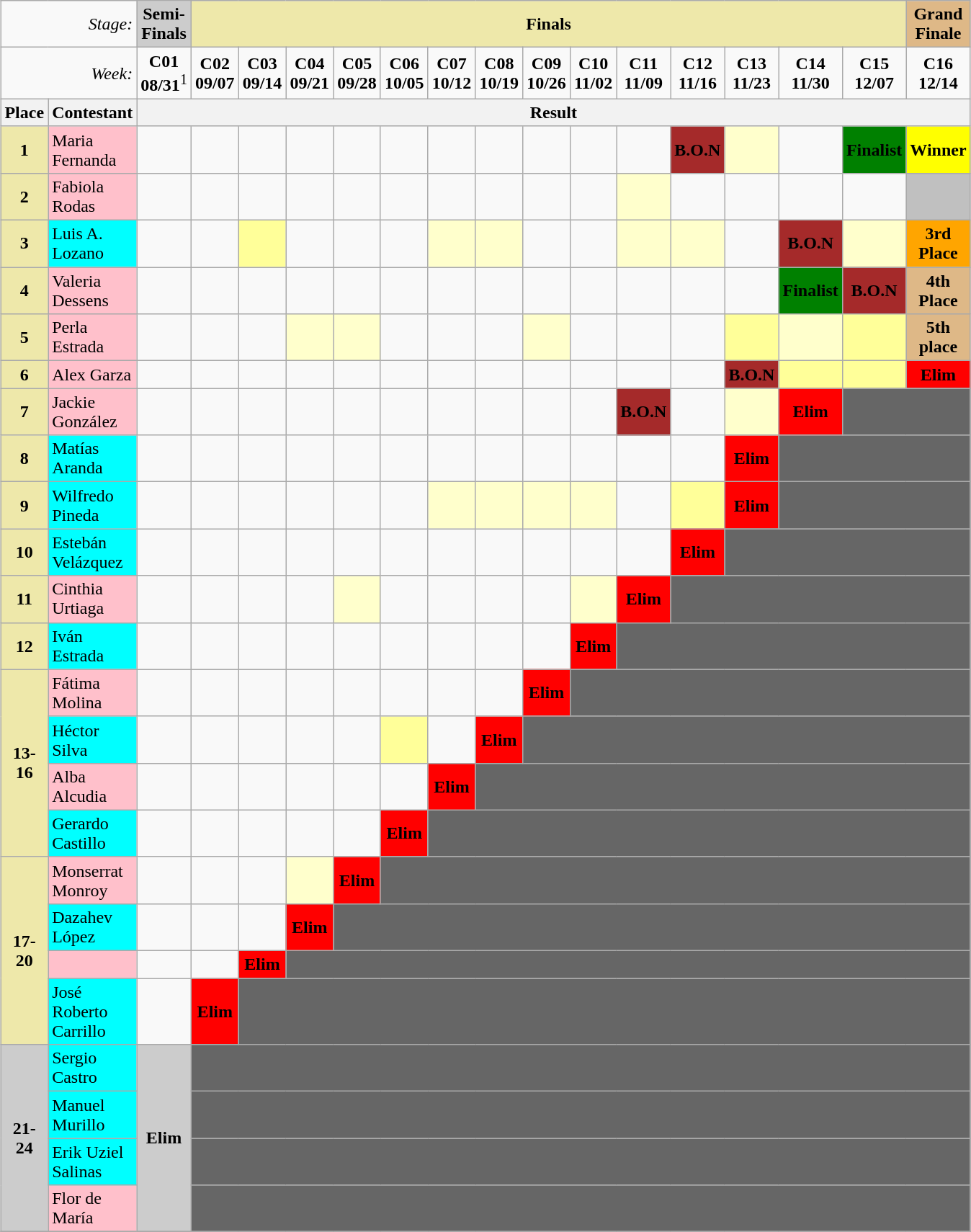<table class="wikitable" width=65% style="margin:1em auto; text-align:center;">
<tr>
<td width=30% colspan="2" align="right"><em>Stage:</em></td>
<td colspan="1" bgcolor="CCCCCC"><strong>Semi-Finals</strong></td>
<td colspan="14" bgcolor="palegoldenrod"><strong>Finals</strong></td>
<td colspan="1" bgcolor="#DEB887"><strong>Grand Finale</strong></td>
</tr>
<tr>
<td colspan="2" align="right"><em>Week:</em></td>
<td><strong>C01 08/31</strong><sup>1</sup></td>
<td><strong>C02 09/07</strong></td>
<td><strong>C03 09/14 </strong></td>
<td><strong>C04 09/21</strong></td>
<td><strong>C05 09/28</strong></td>
<td><strong>C06 10/05</strong></td>
<td><strong>C07 10/12 </strong></td>
<td><strong>C08 10/19</strong></td>
<td><strong>C09 10/26</strong></td>
<td><strong>C10 11/02</strong></td>
<td><strong>C11 11/09</strong></td>
<td><strong>C12 11/16 </strong></td>
<td><strong>C13 11/23</strong></td>
<td><strong>C14 11/30</strong></td>
<td><strong>C15 12/07</strong></td>
<td><strong>C16 12/14</strong></td>
</tr>
<tr>
<th>Place</th>
<th>Contestant</th>
<th colspan="16">Result</th>
</tr>
<tr>
<td style="background:palegoldenrod;"><strong>1</strong></td>
<td style="background:pink; text-align:left;">Maria Fernanda</td>
<td></td>
<td></td>
<td></td>
<td></td>
<td></td>
<td></td>
<td></td>
<td></td>
<td></td>
<td></td>
<td></td>
<td style="background:brown;"><strong>B.O.N</strong></td>
<td style="background:#FFFFCC;"></td>
<td></td>
<td style="background:green;"><strong>Finalist</strong></td>
<td style="color:black; background-color:yellow;"><strong>Winner</strong></td>
</tr>
<tr>
<td style="background:palegoldenrod;"><strong>2</strong></td>
<td style="background:pink; text-align:left;">Fabiola Rodas</td>
<td></td>
<td></td>
<td></td>
<td></td>
<td></td>
<td></td>
<td></td>
<td></td>
<td></td>
<td></td>
<td style="background:#FFFFCC;"></td>
<td></td>
<td></td>
<td></td>
<td></td>
<td style="background:silver;"></td>
</tr>
<tr>
<td style="background:palegoldenrod;"><strong>3</strong></td>
<td style="background:cyan; text-align:left;">Luis A. Lozano</td>
<td></td>
<td></td>
<td style="background:#FFFF99;"></td>
<td></td>
<td></td>
<td></td>
<td style="background:#FFFFCC;"></td>
<td style="background:#FFFFCC;"></td>
<td></td>
<td></td>
<td style="background:#FFFFCC;"></td>
<td style="background:#FFFFCC;"></td>
<td></td>
<td style="background:brown;"><strong>B.O.N</strong></td>
<td style="background:#FFFFCC;"></td>
<td style="background:orange;"><strong>3rd Place</strong></td>
</tr>
<tr>
<td style="background:palegoldenrod;"><strong>4</strong></td>
<td style="background:pink; text-align:left;">Valeria Dessens</td>
<td></td>
<td></td>
<td></td>
<td></td>
<td></td>
<td></td>
<td></td>
<td></td>
<td></td>
<td></td>
<td></td>
<td></td>
<td></td>
<td style="background:green;"><strong>Finalist</strong></td>
<td style="background:brown;"><strong>B.O.N</strong></td>
<td style="background:#DEB887;"><strong>4th Place</strong></td>
</tr>
<tr>
<td style="background:palegoldenrod;"><strong>5</strong></td>
<td style="background:pink; text-align:left;">Perla Estrada</td>
<td></td>
<td></td>
<td></td>
<td style="background:#FFFFCC;"></td>
<td style="background:#FFFFCC;"></td>
<td></td>
<td></td>
<td></td>
<td style="background:#FFFFCC;"></td>
<td></td>
<td></td>
<td></td>
<td style="background:#FFFF99;"></td>
<td style="background:#FFFFCC;"></td>
<td style="background:#FFFF99;"></td>
<td style="background:#DEB887;"><strong>5th place</strong></td>
</tr>
<tr>
<td style="background:palegoldenrod;"><strong>6</strong></td>
<td style="background:pink; text-align:left;">Alex Garza</td>
<td></td>
<td></td>
<td></td>
<td></td>
<td></td>
<td></td>
<td></td>
<td></td>
<td></td>
<td></td>
<td></td>
<td></td>
<td style="background:brown;"><strong>B.O.N</strong></td>
<td style="background:#FFFF99;"></td>
<td style="background:#FFFF99;"></td>
<td style="background:red;"><strong>Elim</strong></td>
</tr>
<tr>
<td style="background:palegoldenrod;"><strong>7</strong></td>
<td style="background:pink; text-align:left;">Jackie González</td>
<td></td>
<td></td>
<td></td>
<td></td>
<td></td>
<td></td>
<td></td>
<td></td>
<td></td>
<td></td>
<td style="background:brown;"><strong>B.O.N</strong></td>
<td></td>
<td style="background:#FFFFCC;"></td>
<td style="background:red;"><strong>Elim</strong></td>
<td colspan="7" style="background:#666666;"></td>
</tr>
<tr>
<td style="background:palegoldenrod;"><strong>8</strong></td>
<td style="background:cyan; text-align:left;">Matías Aranda</td>
<td></td>
<td></td>
<td></td>
<td></td>
<td></td>
<td></td>
<td></td>
<td></td>
<td></td>
<td></td>
<td></td>
<td></td>
<td style="background:red;"><strong>Elim</strong></td>
<td colspan="7" style="background:#666666;"></td>
</tr>
<tr>
<td style="background:palegoldenrod;"><strong>9</strong></td>
<td style="background:cyan; text-align:left;">Wilfredo Pineda</td>
<td></td>
<td></td>
<td></td>
<td></td>
<td></td>
<td></td>
<td style="background:#FFFFCC;"></td>
<td style="background:#FFFFCC;"></td>
<td style="background:#FFFFCC;"></td>
<td style="background:#FFFFCC;"></td>
<td></td>
<td style="background:#FFFF99;"></td>
<td style="background:red;"><strong>Elim</strong></td>
<td colspan="7" style="background:#666666;"></td>
</tr>
<tr>
<td style="background:palegoldenrod;"><strong>10</strong></td>
<td style="background:cyan; text-align:left;">Estebán Velázquez</td>
<td></td>
<td></td>
<td></td>
<td></td>
<td></td>
<td></td>
<td></td>
<td></td>
<td></td>
<td></td>
<td></td>
<td style="background:red;"><strong>Elim</strong></td>
<td colspan="7" style="background:#666666;"></td>
</tr>
<tr>
<td style="background:palegoldenrod;"><strong>11</strong></td>
<td style="background:pink; text-align:left;">Cinthia Urtiaga</td>
<td></td>
<td></td>
<td></td>
<td></td>
<td style="background:#FFFFCC;"></td>
<td></td>
<td></td>
<td></td>
<td></td>
<td style="background:#FFFFCC;"></td>
<td style="background:red;"><strong>Elim</strong></td>
<td colspan="7" style="background:#666666;"></td>
</tr>
<tr>
<td style="background:palegoldenrod;"><strong>12</strong></td>
<td style="background:cyan; text-align:left;">Iván Estrada</td>
<td></td>
<td></td>
<td></td>
<td></td>
<td></td>
<td></td>
<td></td>
<td></td>
<td></td>
<td style="background:red;"><strong>Elim</strong></td>
<td colspan="7" style="background:#666666;"></td>
</tr>
<tr>
<td style="background:palegoldenrod;" rowspan="4"><strong>13-16</strong></td>
<td style="background:pink; text-align:left;">Fátima Molina</td>
<td></td>
<td></td>
<td></td>
<td></td>
<td></td>
<td></td>
<td></td>
<td></td>
<td style="background:red;"><strong>Elim</strong></td>
<td colspan="7" style="background:#666666;"></td>
</tr>
<tr>
<td style="background:cyan; text-align:left;">Héctor Silva</td>
<td></td>
<td></td>
<td></td>
<td></td>
<td></td>
<td style="background:#FFFF99;"></td>
<td></td>
<td style="background:red;"><strong>Elim</strong></td>
<td colspan="8" style="background:#666666;"></td>
</tr>
<tr>
<td style="background:pink; text-align:left;">Alba Alcudia</td>
<td></td>
<td></td>
<td></td>
<td></td>
<td></td>
<td></td>
<td style="background:red;"><strong>Elim</strong></td>
<td colspan="11" style="background:#666666;"></td>
</tr>
<tr>
<td style="background:cyan; text-align:left;">Gerardo Castillo</td>
<td></td>
<td></td>
<td></td>
<td></td>
<td></td>
<td style="background:red;"><strong>Elim</strong></td>
<td colspan="11" style="background:#666666;"></td>
</tr>
<tr>
<td style="background:palegoldenrod;" rowspan="4"><strong>17-20</strong></td>
<td style="background:pink; text-align:left;">Monserrat Monroy</td>
<td></td>
<td></td>
<td></td>
<td style="background:#FFFFCC;"></td>
<td style="background:red;"><strong>Elim</strong></td>
<td colspan="12" style="background:#666666;"></td>
</tr>
<tr>
<td style="background:cyan; text-align:left;">Dazahev López</td>
<td></td>
<td></td>
<td></td>
<td style="background:red;"><strong>Elim</strong></td>
<td colspan="12" style="background:#666666;"></td>
</tr>
<tr>
<td style="background:pink; text-align:left;"></td>
<td></td>
<td></td>
<td style="background:red;"><strong>Elim</strong></td>
<td colspan="13" style="background:#666666;"></td>
</tr>
<tr>
<td style="background:cyan; text-align:left;">José Roberto Carrillo</td>
<td></td>
<td style="background:red;"><strong>Elim</strong></td>
<td colspan="14" style="background:#666666;"></td>
</tr>
<tr>
<td style="background:#CCCCCC;" rowspan="4"><strong>21-24</strong></td>
<td style="background:cyan; text-align:left;">Sergio Castro</td>
<td style="background:#CCCCCC;" rowspan="4"><strong>Elim</strong></td>
<td colspan="15" style="background:#666666;"></td>
</tr>
<tr>
<td style="background:cyan; text-align:left;">Manuel Murillo</td>
<td colspan="15" style="background:#666666;"></td>
</tr>
<tr>
<td style="background:cyan; text-align:left;">Erik Uziel Salinas</td>
<td colspan="15" style="background:#666666;"></td>
</tr>
<tr>
<td style="background:pink; text-align:left;">Flor de María</td>
<td colspan="15" style="background:#666666;"></td>
</tr>
<tr>
</tr>
</table>
